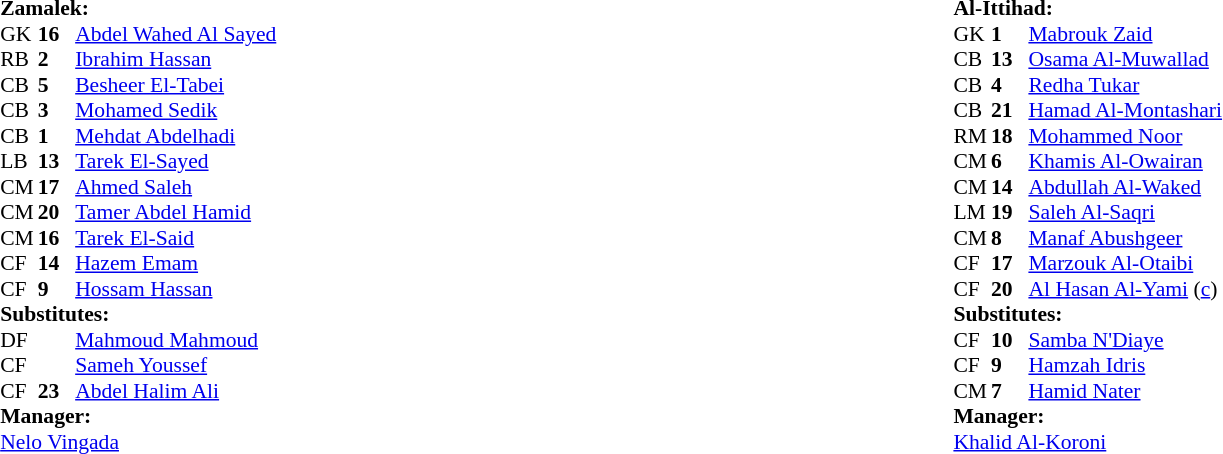<table width="100%">
<tr>
<td valign="top" width="50%"><br><table style="font-size: 90%" cellspacing="0" cellpadding="0" align=center>
<tr>
<td colspan="4"><strong>Zamalek:</strong></td>
</tr>
<tr>
<th width=25></th>
<th width=25></th>
</tr>
<tr>
<td>GK</td>
<td><strong>16</strong></td>
<td> <a href='#'>Abdel Wahed Al Sayed</a></td>
</tr>
<tr>
<td>RB</td>
<td><strong>2</strong></td>
<td> <a href='#'>Ibrahim Hassan</a></td>
</tr>
<tr>
<td>CB</td>
<td><strong>5</strong></td>
<td> <a href='#'>Besheer El-Tabei</a></td>
</tr>
<tr>
<td>CB</td>
<td><strong>3</strong></td>
<td> <a href='#'>Mohamed Sedik</a></td>
</tr>
<tr>
<td>CB</td>
<td><strong>1</strong></td>
<td> <a href='#'>Mehdat Abdelhadi</a></td>
<td></td>
<td></td>
</tr>
<tr>
<td>LB</td>
<td><strong>13</strong></td>
<td> <a href='#'>Tarek El-Sayed</a></td>
</tr>
<tr>
<td>CM</td>
<td><strong>17</strong></td>
<td> <a href='#'>Ahmed Saleh</a></td>
</tr>
<tr>
<td>CM</td>
<td><strong>20</strong></td>
<td> <a href='#'>Tamer Abdel Hamid</a></td>
</tr>
<tr>
<td>CM</td>
<td><strong>16</strong></td>
<td> <a href='#'>Tarek El-Said</a></td>
</tr>
<tr>
<td>CF</td>
<td><strong>14</strong></td>
<td> <a href='#'>Hazem Emam</a></td>
<td></td>
<td></td>
</tr>
<tr>
<td>CF</td>
<td><strong>9</strong></td>
<td> <a href='#'>Hossam Hassan</a></td>
<td></td>
<td></td>
</tr>
<tr>
<td colspan=3><strong>Substitutes:</strong></td>
</tr>
<tr>
<td>DF</td>
<td><strong></strong></td>
<td> <a href='#'>Mahmoud Mahmoud</a></td>
<td></td>
<td></td>
</tr>
<tr>
<td>CF</td>
<td><strong></strong></td>
<td> <a href='#'>Sameh Youssef</a></td>
<td></td>
<td></td>
</tr>
<tr>
<td>CF</td>
<td><strong>23</strong></td>
<td> <a href='#'>Abdel Halim Ali</a></td>
<td></td>
<td></td>
</tr>
<tr>
<td colspan=3><strong>Manager:</strong></td>
</tr>
<tr>
<td colspan=4> <a href='#'>Nelo Vingada</a></td>
</tr>
</table>
</td>
<td valign="top"></td>
<td valign="top" width="50%"><br><table style="font-size: 90%" cellspacing="0" cellpadding="0" align=center>
<tr>
<td colspan="4"><strong>Al-Ittihad:</strong></td>
</tr>
<tr>
<th width=25></th>
<th width=25></th>
</tr>
<tr>
<td>GK</td>
<td><strong>1</strong></td>
<td> <a href='#'>Mabrouk Zaid</a></td>
</tr>
<tr>
<td>CB</td>
<td><strong>13</strong></td>
<td> <a href='#'>Osama Al-Muwallad</a></td>
</tr>
<tr>
<td>CB</td>
<td><strong>4</strong></td>
<td> <a href='#'>Redha Tukar</a></td>
</tr>
<tr>
<td>CB</td>
<td><strong>21</strong></td>
<td> <a href='#'>Hamad Al-Montashari</a></td>
</tr>
<tr>
<td>RM</td>
<td><strong>18</strong></td>
<td> <a href='#'>Mohammed Noor</a></td>
<td></td>
<td></td>
</tr>
<tr>
<td>CM</td>
<td><strong>6</strong></td>
<td>  <a href='#'>Khamis Al-Owairan</a></td>
</tr>
<tr>
<td>CM</td>
<td><strong>14</strong></td>
<td> <a href='#'>Abdullah Al-Waked</a></td>
</tr>
<tr>
<td>LM</td>
<td><strong>19</strong></td>
<td> <a href='#'>Saleh Al-Saqri</a></td>
</tr>
<tr>
<td>CM</td>
<td><strong>8</strong></td>
<td>  <a href='#'>Manaf Abushgeer</a></td>
</tr>
<tr>
<td>CF</td>
<td><strong>17</strong></td>
<td> <a href='#'>Marzouk Al-Otaibi</a></td>
<td></td>
<td></td>
</tr>
<tr>
<td>CF</td>
<td><strong>20</strong></td>
<td> <a href='#'>Al Hasan Al-Yami</a> (<a href='#'>c</a>)</td>
</tr>
<tr>
<td colspan=3><strong>Substitutes:</strong></td>
</tr>
<tr>
<td>CF</td>
<td><strong>10</strong></td>
<td> <a href='#'>Samba N'Diaye</a></td>
<td></td>
<td></td>
<td></td>
</tr>
<tr>
<td>CF</td>
<td><strong>9</strong></td>
<td> <a href='#'>Hamzah Idris</a></td>
<td></td>
<td></td>
</tr>
<tr>
<td>CM</td>
<td><strong>7</strong></td>
<td> <a href='#'>Hamid Nater</a></td>
<td></td>
<td></td>
</tr>
<tr>
<td colspan=3><strong>Manager:</strong></td>
</tr>
<tr>
<td colspan=4> <a href='#'>Khalid Al-Koroni</a></td>
</tr>
</table>
</td>
</tr>
</table>
